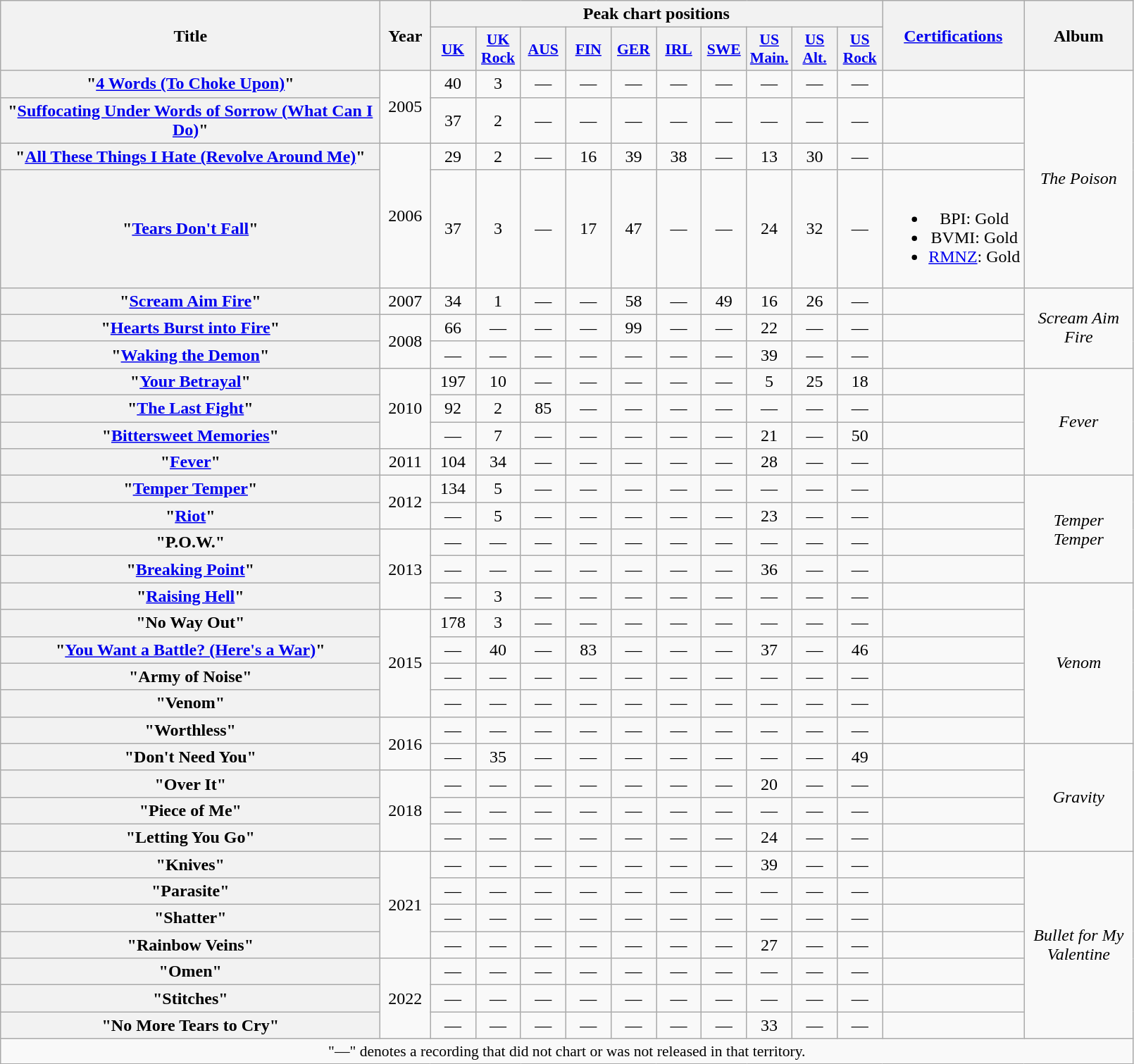<table class="wikitable plainrowheaders" style="text-align:center;" border="1">
<tr>
<th scope="col" rowspan="2" style="width:22em;">Title</th>
<th scope="col" rowspan="2" style="width:2.5em;">Year</th>
<th colspan="10" scope="col">Peak chart positions</th>
<th scope="col" rowspan="2"><a href='#'>Certifications</a></th>
<th scope="col" rowspan="2" style="width:6em;">Album</th>
</tr>
<tr>
<th scope="col" style="width:2.5em;font-size:90%;"><a href='#'>UK</a><br></th>
<th scope="col" style="width:2.5em;font-size:90%;"><a href='#'>UK Rock</a></th>
<th scope="col" style="width:2.5em;font-size:90%;"><a href='#'>AUS</a><br></th>
<th scope="col" style="width:2.5em;font-size:90%;"><a href='#'>FIN</a><br></th>
<th scope="col" style="width:2.5em;font-size:90%;"><a href='#'>GER</a><br></th>
<th scope="col" style="width:2.5em;font-size:90%;"><a href='#'>IRL</a></th>
<th scope="col" style="width:2.5em;font-size:90%;"><a href='#'>SWE</a><br></th>
<th scope="col" style="width:2.5em;font-size:90%;"><a href='#'>US<br>Main.</a><br></th>
<th scope="col" style="width:2.5em;font-size:90%;"><a href='#'>US<br>Alt.</a><br></th>
<th scope="col" style="width:2.5em;font-size:90%;"><a href='#'>US Rock</a><br></th>
</tr>
<tr>
<th scope="row">"<a href='#'>4 Words (To Choke Upon)</a>"</th>
<td rowspan="2">2005</td>
<td>40</td>
<td>3</td>
<td>—</td>
<td>—</td>
<td>—</td>
<td>—</td>
<td>—</td>
<td>—</td>
<td>—</td>
<td>—</td>
<td></td>
<td rowspan="4"><em>The Poison</em></td>
</tr>
<tr>
<th scope="row">"<a href='#'>Suffocating Under Words of Sorrow (What Can I Do)</a>"</th>
<td>37</td>
<td>2</td>
<td>—</td>
<td>—</td>
<td>—</td>
<td>—</td>
<td>—</td>
<td>—</td>
<td>—</td>
<td>—</td>
<td></td>
</tr>
<tr>
<th scope="row">"<a href='#'>All These Things I Hate (Revolve Around Me)</a>"</th>
<td rowspan="2">2006</td>
<td>29</td>
<td>2</td>
<td>—</td>
<td>16</td>
<td>39</td>
<td>38</td>
<td>—</td>
<td>13</td>
<td>30</td>
<td>—</td>
<td></td>
</tr>
<tr>
<th scope="row">"<a href='#'>Tears Don't Fall</a>"</th>
<td>37</td>
<td>3</td>
<td>—</td>
<td>17</td>
<td>47</td>
<td>—</td>
<td>—</td>
<td>24</td>
<td>32</td>
<td>—</td>
<td><br><ul><li>BPI: Gold</li><li>BVMI: Gold</li><li><a href='#'>RMNZ</a>: Gold</li></ul></td>
</tr>
<tr>
<th scope="row">"<a href='#'>Scream Aim Fire</a>"</th>
<td>2007</td>
<td>34</td>
<td>1</td>
<td>—</td>
<td>—</td>
<td>58</td>
<td>—</td>
<td>49</td>
<td>16</td>
<td>26</td>
<td>—</td>
<td></td>
<td rowspan="3"><em>Scream Aim Fire</em></td>
</tr>
<tr>
<th scope="row">"<a href='#'>Hearts Burst into Fire</a>"</th>
<td rowspan="2">2008</td>
<td>66</td>
<td>—</td>
<td>—</td>
<td>—</td>
<td>99</td>
<td>—</td>
<td>—</td>
<td>22</td>
<td>—</td>
<td>—</td>
<td></td>
</tr>
<tr>
<th scope="row">"<a href='#'>Waking the Demon</a>"</th>
<td>—</td>
<td>—</td>
<td>—</td>
<td>—</td>
<td>—</td>
<td>—</td>
<td>—</td>
<td>39</td>
<td>—</td>
<td>—</td>
<td></td>
</tr>
<tr>
<th scope="row">"<a href='#'>Your Betrayal</a>"</th>
<td rowspan="3">2010</td>
<td>197</td>
<td>10</td>
<td>—</td>
<td>—</td>
<td>—</td>
<td>—</td>
<td>—</td>
<td>5</td>
<td>25</td>
<td>18</td>
<td></td>
<td rowspan="4"><em>Fever</em></td>
</tr>
<tr>
<th scope="row">"<a href='#'>The Last Fight</a>"</th>
<td>92</td>
<td>2</td>
<td>85</td>
<td>—</td>
<td>—</td>
<td>—</td>
<td>—</td>
<td>—</td>
<td>—</td>
<td>—</td>
<td></td>
</tr>
<tr>
<th scope="row">"<a href='#'>Bittersweet Memories</a>"</th>
<td>—</td>
<td>7</td>
<td>—</td>
<td>—</td>
<td>—</td>
<td>—</td>
<td>—</td>
<td>21</td>
<td>—</td>
<td>50</td>
<td></td>
</tr>
<tr>
<th scope="row">"<a href='#'>Fever</a>"</th>
<td>2011</td>
<td>104</td>
<td>34</td>
<td>—</td>
<td>—</td>
<td>—</td>
<td>—</td>
<td>—</td>
<td>28</td>
<td>—</td>
<td>—</td>
<td></td>
</tr>
<tr>
<th scope="row">"<a href='#'>Temper Temper</a>"</th>
<td rowspan="2">2012</td>
<td>134</td>
<td>5</td>
<td>—</td>
<td>—</td>
<td>—</td>
<td>—</td>
<td>—</td>
<td>—</td>
<td>—</td>
<td>—</td>
<td></td>
<td rowspan="4"><em>Temper Temper</em></td>
</tr>
<tr>
<th scope="row">"<a href='#'>Riot</a>"</th>
<td>—</td>
<td>5</td>
<td>—</td>
<td>—</td>
<td>—</td>
<td>—</td>
<td>—</td>
<td>23</td>
<td>—</td>
<td>—</td>
<td></td>
</tr>
<tr>
<th scope="row">"P.O.W."</th>
<td rowspan=3>2013</td>
<td>—</td>
<td>—</td>
<td>—</td>
<td>—</td>
<td>—</td>
<td>—</td>
<td>—</td>
<td>—</td>
<td>—</td>
<td>—</td>
<td></td>
</tr>
<tr>
<th scope="row">"<a href='#'>Breaking Point</a>"</th>
<td>—</td>
<td>—</td>
<td>—</td>
<td>—</td>
<td>—</td>
<td>—</td>
<td>—</td>
<td>36</td>
<td>—</td>
<td>—</td>
<td></td>
</tr>
<tr>
<th scope="row">"<a href='#'>Raising Hell</a>"</th>
<td>—</td>
<td>3</td>
<td>—</td>
<td>—</td>
<td>—</td>
<td>—</td>
<td>—</td>
<td>—</td>
<td>—</td>
<td>—</td>
<td></td>
<td rowspan="6"><em>Venom</em></td>
</tr>
<tr>
<th scope="row">"No Way Out"</th>
<td rowspan=4>2015</td>
<td>178</td>
<td>3</td>
<td>—</td>
<td>—</td>
<td>—</td>
<td>—</td>
<td>—</td>
<td>—</td>
<td>—</td>
<td>—</td>
<td></td>
</tr>
<tr>
<th scope="row">"<a href='#'>You Want a Battle? (Here's a War)</a>"</th>
<td>—</td>
<td>40</td>
<td>—</td>
<td>83</td>
<td>—</td>
<td>—</td>
<td>—</td>
<td>37</td>
<td>—</td>
<td>46</td>
<td></td>
</tr>
<tr>
<th scope="row">"Army of Noise"</th>
<td>—</td>
<td>—</td>
<td>—</td>
<td>—</td>
<td>—</td>
<td>—</td>
<td>—</td>
<td>—</td>
<td>—</td>
<td>—</td>
<td></td>
</tr>
<tr>
<th scope="row">"Venom"</th>
<td>—</td>
<td>—</td>
<td>—</td>
<td>—</td>
<td>—</td>
<td>—</td>
<td>—</td>
<td>—</td>
<td>—</td>
<td>—</td>
<td></td>
</tr>
<tr>
<th scope="row">"Worthless"</th>
<td rowspan=2>2016</td>
<td>—</td>
<td>—</td>
<td>—</td>
<td>—</td>
<td>—</td>
<td>—</td>
<td>—</td>
<td>—</td>
<td>—</td>
<td>—</td>
<td></td>
</tr>
<tr>
<th scope="row">"Don't Need You"</th>
<td>—</td>
<td>35</td>
<td>—</td>
<td>—</td>
<td>—</td>
<td>—</td>
<td>—</td>
<td>—</td>
<td>—</td>
<td>49</td>
<td></td>
<td rowspan="4"><em>Gravity</em></td>
</tr>
<tr>
<th scope="row">"Over It"</th>
<td rowspan=3>2018</td>
<td>—</td>
<td>—</td>
<td>—</td>
<td>—</td>
<td>—</td>
<td>—</td>
<td>—</td>
<td>20</td>
<td>—</td>
<td>—</td>
<td></td>
</tr>
<tr>
<th scope="row">"Piece of Me"</th>
<td>—</td>
<td>—</td>
<td>—</td>
<td>—</td>
<td>—</td>
<td>—</td>
<td>—</td>
<td>—</td>
<td>—</td>
<td>—</td>
<td></td>
</tr>
<tr>
<th scope="row">"Letting You Go"</th>
<td>—</td>
<td>—</td>
<td>—</td>
<td>—</td>
<td>—</td>
<td>—</td>
<td>—</td>
<td>24</td>
<td>—</td>
<td>—</td>
<td></td>
</tr>
<tr>
<th scope="row">"Knives"</th>
<td rowspan=4>2021</td>
<td>—</td>
<td>—</td>
<td>—</td>
<td>—</td>
<td>—</td>
<td>—</td>
<td>—</td>
<td>39</td>
<td>—</td>
<td>—</td>
<td></td>
<td rowspan="7"><em>Bullet for My Valentine</em></td>
</tr>
<tr>
<th scope="row">"Parasite"</th>
<td>—</td>
<td>—</td>
<td>—</td>
<td>—</td>
<td>—</td>
<td>—</td>
<td>—</td>
<td>—</td>
<td>—</td>
<td>—</td>
<td></td>
</tr>
<tr>
<th scope="row">"Shatter"</th>
<td>—</td>
<td>—</td>
<td>—</td>
<td>—</td>
<td>—</td>
<td>—</td>
<td>—</td>
<td>—</td>
<td>—</td>
<td>—</td>
<td></td>
</tr>
<tr>
<th scope="row">"Rainbow Veins"</th>
<td>—</td>
<td>—</td>
<td>—</td>
<td>—</td>
<td>—</td>
<td>—</td>
<td>—</td>
<td>27</td>
<td>—</td>
<td>—</td>
<td></td>
</tr>
<tr>
<th scope="row">"Omen"</th>
<td rowspan="3">2022</td>
<td>—</td>
<td>—</td>
<td>—</td>
<td>—</td>
<td>—</td>
<td>—</td>
<td>—</td>
<td>—</td>
<td>—</td>
<td>—</td>
<td></td>
</tr>
<tr>
<th scope="row">"Stitches"</th>
<td>—</td>
<td>—</td>
<td>—</td>
<td>—</td>
<td>—</td>
<td>—</td>
<td>—</td>
<td>—</td>
<td>—</td>
<td>—</td>
<td></td>
</tr>
<tr>
<th scope="row">"No More Tears to Cry"</th>
<td>—</td>
<td>—</td>
<td>—</td>
<td>—</td>
<td>—</td>
<td>—</td>
<td>—</td>
<td>33</td>
<td>—</td>
<td>—</td>
<td></td>
</tr>
<tr>
<td colspan="15" style="font-size:90%">"—" denotes a recording that did not chart or was not released in that territory.</td>
</tr>
</table>
